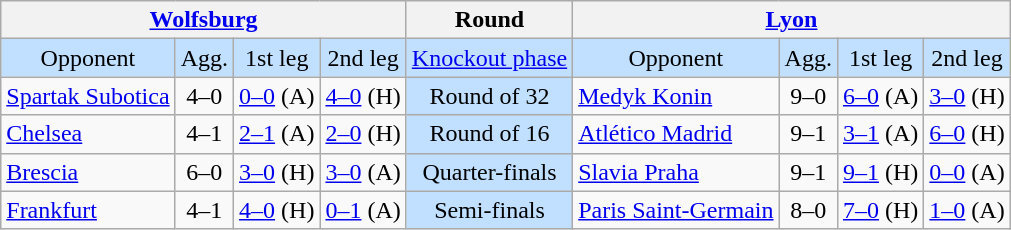<table class="wikitable" style="text-align:center">
<tr>
<th colspan=4> <a href='#'>Wolfsburg</a></th>
<th>Round</th>
<th colspan=4> <a href='#'>Lyon</a></th>
</tr>
<tr style="background:#c1e0ff">
<td>Opponent</td>
<td>Agg.</td>
<td>1st leg</td>
<td>2nd leg</td>
<td><a href='#'>Knockout phase</a></td>
<td>Opponent</td>
<td>Agg.</td>
<td>1st leg</td>
<td>2nd leg</td>
</tr>
<tr>
<td align=left> <a href='#'>Spartak Subotica</a></td>
<td>4–0</td>
<td><a href='#'>0–0</a> (A)</td>
<td><a href='#'>4–0</a> (H)</td>
<td style="background:#c1e0ff">Round of 32</td>
<td align=left> <a href='#'>Medyk Konin</a></td>
<td>9–0</td>
<td><a href='#'>6–0</a> (A)</td>
<td><a href='#'>3–0</a> (H)</td>
</tr>
<tr>
<td align=left> <a href='#'>Chelsea</a></td>
<td>4–1</td>
<td><a href='#'>2–1</a> (A)</td>
<td><a href='#'>2–0</a> (H)</td>
<td style="background:#c1e0ff">Round of 16</td>
<td align=left> <a href='#'>Atlético Madrid</a></td>
<td>9–1</td>
<td><a href='#'>3–1</a> (A)</td>
<td><a href='#'>6–0</a> (H)</td>
</tr>
<tr>
<td align=left> <a href='#'>Brescia</a></td>
<td>6–0</td>
<td><a href='#'>3–0</a> (H)</td>
<td><a href='#'>3–0</a> (A)</td>
<td style="background:#c1e0ff">Quarter-finals</td>
<td align=left> <a href='#'>Slavia Praha</a></td>
<td>9–1</td>
<td><a href='#'>9–1</a> (H)</td>
<td><a href='#'>0–0</a> (A)</td>
</tr>
<tr>
<td align=left> <a href='#'>Frankfurt</a></td>
<td>4–1</td>
<td><a href='#'>4–0</a> (H)</td>
<td><a href='#'>0–1</a> (A)</td>
<td style="background:#c1e0ff">Semi-finals</td>
<td align=left> <a href='#'>Paris Saint-Germain</a></td>
<td>8–0</td>
<td><a href='#'>7–0</a> (H)</td>
<td><a href='#'>1–0</a> (A)</td>
</tr>
</table>
